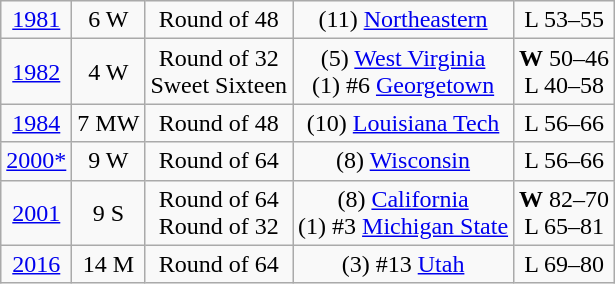<table class=wikitable style="text-align:center">
<tr>
<td><a href='#'>1981</a></td>
<td>6 W</td>
<td>Round of 48</td>
<td>(11) <a href='#'>Northeastern</a></td>
<td>L 53–55</td>
</tr>
<tr>
<td><a href='#'>1982</a></td>
<td>4 W</td>
<td>Round of 32<br>Sweet Sixteen</td>
<td>(5) <a href='#'>West Virginia</a><br>(1) #6 <a href='#'>Georgetown</a></td>
<td><strong>W</strong> 50–46<br>L 40–58</td>
</tr>
<tr>
<td><a href='#'>1984</a></td>
<td>7 MW</td>
<td>Round of 48</td>
<td>(10) <a href='#'>Louisiana Tech</a></td>
<td>L 56–66</td>
</tr>
<tr>
<td><a href='#'>2000*</a></td>
<td>9 W</td>
<td>Round of 64</td>
<td>(8) <a href='#'>Wisconsin</a></td>
<td>L 56–66</td>
</tr>
<tr>
<td><a href='#'>2001</a></td>
<td>9 S</td>
<td>Round of 64<br>Round of 32</td>
<td>(8) <a href='#'>California</a><br>(1) #3 <a href='#'>Michigan State</a></td>
<td><strong>W</strong> 82–70<br>L 65–81</td>
</tr>
<tr>
<td><a href='#'>2016</a></td>
<td>14 M</td>
<td>Round of 64</td>
<td>(3) #13 <a href='#'>Utah</a></td>
<td>L 69–80</td>
</tr>
</table>
